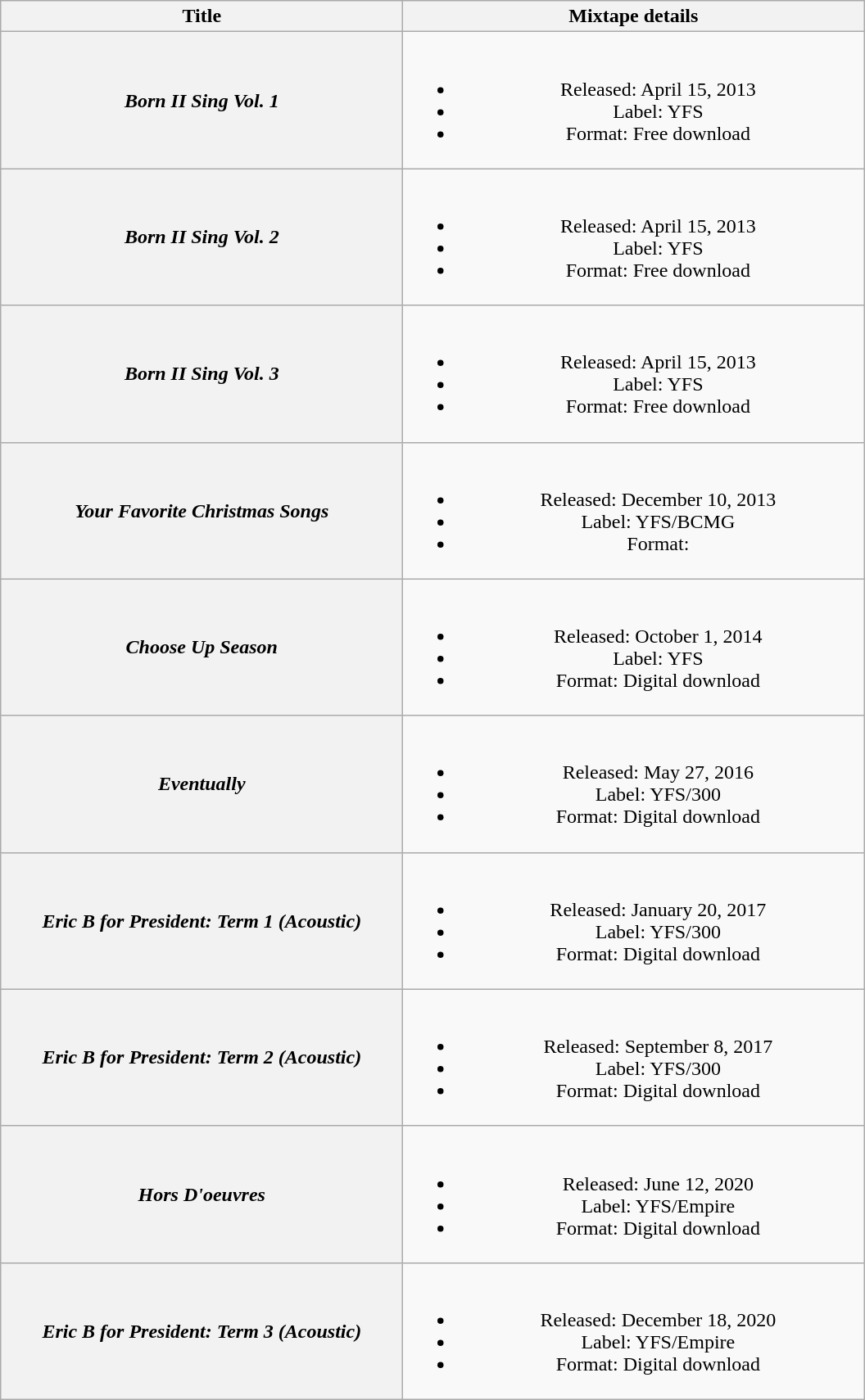<table class="wikitable plainrowheaders" style="text-align:center;">
<tr>
<th scope="col" style="width:20em;">Title</th>
<th scope="col" style="width:23em;">Mixtape details</th>
</tr>
<tr>
<th scope="row"><em>Born II Sing Vol. 1</em></th>
<td><br><ul><li>Released: April 15, 2013</li><li>Label: YFS</li><li>Format: Free download</li></ul></td>
</tr>
<tr>
<th scope="row"><em>Born II Sing Vol. 2</em></th>
<td><br><ul><li>Released: April 15, 2013</li><li>Label: YFS</li><li>Format: Free download</li></ul></td>
</tr>
<tr>
<th scope="row"><em>Born II Sing Vol. 3</em></th>
<td><br><ul><li>Released: April 15, 2013</li><li>Label: YFS</li><li>Format: Free download</li></ul></td>
</tr>
<tr>
<th scope="row"><em>Your Favorite Christmas Songs</em></th>
<td><br><ul><li>Released: December 10, 2013</li><li>Label: YFS/BCMG</li><li>Format:</li></ul></td>
</tr>
<tr>
<th scope="row"><em>Choose Up Season</em></th>
<td><br><ul><li>Released: October 1, 2014</li><li>Label: YFS</li><li>Format: Digital download</li></ul></td>
</tr>
<tr>
<th scope="row"><em>Eventually</em></th>
<td><br><ul><li>Released: May 27, 2016</li><li>Label: YFS/300</li><li>Format: Digital download</li></ul></td>
</tr>
<tr>
<th scope="row"><em>Eric B for President: Term 1 (Acoustic)</em></th>
<td><br><ul><li>Released: January 20, 2017</li><li>Label: YFS/300</li><li>Format: Digital download</li></ul></td>
</tr>
<tr>
<th scope="row"><em>Eric B for President: Term 2 (Acoustic)</em></th>
<td><br><ul><li>Released: September 8, 2017</li><li>Label: YFS/300</li><li>Format: Digital download</li></ul></td>
</tr>
<tr>
<th scope="row"><em>Hors D'oeuvres</em></th>
<td><br><ul><li>Released: June 12, 2020</li><li>Label: YFS/Empire</li><li>Format: Digital download</li></ul></td>
</tr>
<tr>
<th scope="row"><em>Eric B for President: Term 3 (Acoustic)</em></th>
<td><br><ul><li>Released: December 18, 2020</li><li>Label: YFS/Empire</li><li>Format: Digital download</li></ul></td>
</tr>
</table>
